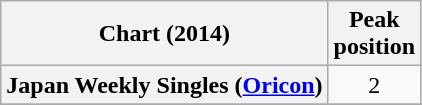<table class="wikitable sortable plainrowheaders" style="text-align:center">
<tr>
<th scope="col">Chart (2014)</th>
<th scope="col">Peak<br> position</th>
</tr>
<tr>
<th scope="row">Japan Weekly Singles (<a href='#'>Oricon</a>)</th>
<td>2</td>
</tr>
<tr>
</tr>
</table>
